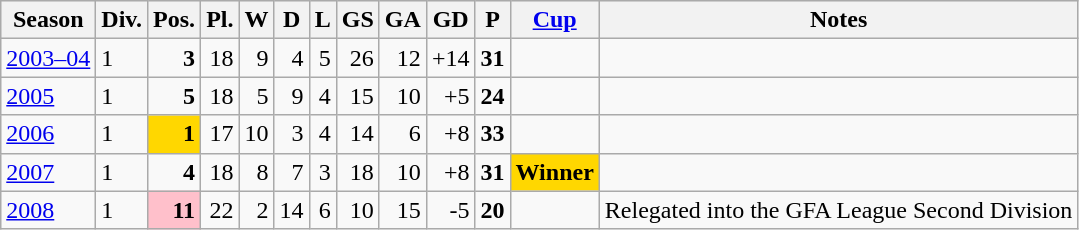<table class="wikitable">
<tr style="background:#efefef;">
<th>Season</th>
<th>Div.</th>
<th>Pos.</th>
<th>Pl.</th>
<th>W</th>
<th>D</th>
<th>L</th>
<th>GS</th>
<th>GA</th>
<th>GD</th>
<th>P</th>
<th><a href='#'>Cup</a></th>
<th>Notes</th>
</tr>
<tr>
<td><a href='#'>2003–04</a></td>
<td>1</td>
<td align=right><strong>3</strong></td>
<td align=right>18</td>
<td align=right>9</td>
<td align=right>4</td>
<td align=right>5</td>
<td align=right>26</td>
<td align=right>12</td>
<td align=right>+14</td>
<td align=right><strong>31</strong></td>
<td></td>
<td></td>
</tr>
<tr>
<td><a href='#'>2005</a></td>
<td>1</td>
<td align=right><strong>5</strong></td>
<td align=right>18</td>
<td align=right>5</td>
<td align=right>9</td>
<td align=right>4</td>
<td align=right>15</td>
<td align=right>10</td>
<td align=right>+5</td>
<td align=right><strong>24</strong></td>
<td></td>
<td></td>
</tr>
<tr>
<td><a href='#'>2006</a></td>
<td>1</td>
<td align=right bgcolor=gold><strong>1</strong></td>
<td align=right>17</td>
<td align=right>10</td>
<td align=right>3</td>
<td align=right>4</td>
<td align=right>14</td>
<td align=right>6</td>
<td align=right>+8</td>
<td align=right><strong>33</strong></td>
<td></td>
<td></td>
</tr>
<tr>
<td><a href='#'>2007</a></td>
<td>1</td>
<td align=right><strong>4</strong></td>
<td align=right>18</td>
<td align=right>8</td>
<td align=right>7</td>
<td align=right>3</td>
<td align=right>18</td>
<td align=right>10</td>
<td align=right>+8</td>
<td align=right><strong>31</strong></td>
<td bgcolor=gold><strong>Winner</strong></td>
<td></td>
</tr>
<tr>
<td><a href='#'>2008</a></td>
<td>1</td>
<td align=right bgcolor=FFC0CB><strong>11</strong></td>
<td align=right>22</td>
<td align=right>2</td>
<td align=right>14</td>
<td align=right>6</td>
<td align=right>10</td>
<td align=right>15</td>
<td align=right>-5</td>
<td align=right><strong>20</strong></td>
<td></td>
<td>Relegated into the GFA League Second Division</td>
</tr>
</table>
